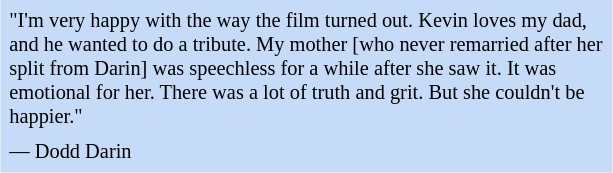<table class="toccolours" style="float: right; margin-left: 1em; margin-right: 2em; font-size: 85%; background:#c6dbf7; color:black; width:30em; max-width: 40%;" cellspacing="5">
<tr>
<td style="text-align: left;">"I'm very happy with the way the film turned out. Kevin loves my dad, and he wanted to do a tribute. My mother [who never remarried after her split from Darin] was speechless for a while after she saw it. It was emotional for her. There was a lot of truth and grit. But she couldn't be happier."</td>
</tr>
<tr>
<td style="text-align: left;">— Dodd Darin</td>
</tr>
</table>
